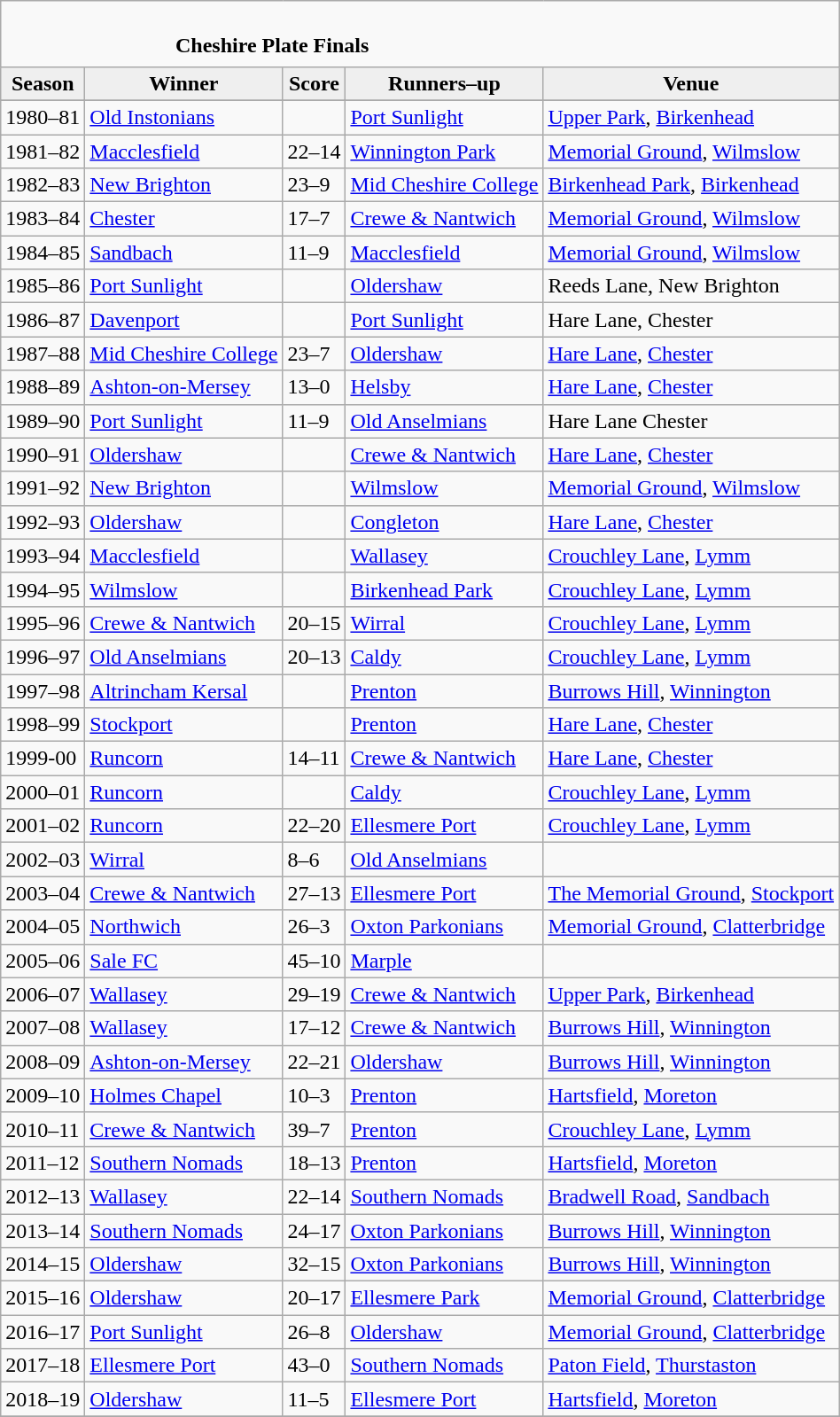<table class="wikitable" style="text-align: left;">
<tr>
<td colspan="5" cellpadding="0" cellspacing="0"><br><table border="0" style="width:100%;" cellpadding="0" cellspacing="0">
<tr>
<td style="width:20%; border:0;"></td>
<td style="border:0;"><strong>Cheshire Plate Finals</strong></td>
<td style="width:20%; border:0;"></td>
</tr>
</table>
</td>
</tr>
<tr>
<th style="background:#efefef;">Season</th>
<th style="background:#efefef">Winner</th>
<th style="background:#efefef">Score</th>
<th style="background:#efefef;">Runners–up</th>
<th style="background:#efefef;">Venue</th>
</tr>
<tr align=left>
</tr>
<tr>
<td>1980–81</td>
<td><a href='#'>Old Instonians</a></td>
<td></td>
<td><a href='#'>Port Sunlight</a></td>
<td><a href='#'>Upper Park</a>, <a href='#'>Birkenhead</a></td>
</tr>
<tr>
<td>1981–82</td>
<td><a href='#'>Macclesfield</a></td>
<td>22–14</td>
<td><a href='#'>Winnington Park</a></td>
<td><a href='#'>Memorial Ground</a>, <a href='#'>Wilmslow</a></td>
</tr>
<tr>
<td>1982–83</td>
<td><a href='#'>New Brighton</a></td>
<td>23–9</td>
<td><a href='#'>Mid Cheshire College</a></td>
<td><a href='#'>Birkenhead Park</a>, <a href='#'>Birkenhead</a></td>
</tr>
<tr>
<td>1983–84</td>
<td><a href='#'>Chester</a></td>
<td>17–7</td>
<td><a href='#'>Crewe & Nantwich</a></td>
<td><a href='#'>Memorial Ground</a>, <a href='#'>Wilmslow</a></td>
</tr>
<tr>
<td>1984–85</td>
<td><a href='#'>Sandbach</a></td>
<td>11–9</td>
<td><a href='#'>Macclesfield</a></td>
<td><a href='#'>Memorial Ground</a>, <a href='#'>Wilmslow</a></td>
</tr>
<tr>
<td>1985–86</td>
<td><a href='#'>Port Sunlight</a></td>
<td></td>
<td><a href='#'>Oldershaw</a></td>
<td>Reeds Lane, New Brighton</td>
</tr>
<tr>
<td>1986–87</td>
<td><a href='#'>Davenport</a></td>
<td></td>
<td><a href='#'>Port Sunlight</a></td>
<td>Hare Lane, Chester</td>
</tr>
<tr>
<td>1987–88</td>
<td><a href='#'>Mid Cheshire College</a></td>
<td>23–7</td>
<td><a href='#'>Oldershaw</a></td>
<td><a href='#'>Hare Lane</a>, <a href='#'>Chester</a></td>
</tr>
<tr>
<td>1988–89</td>
<td><a href='#'>Ashton-on-Mersey</a></td>
<td>13–0</td>
<td><a href='#'>Helsby</a></td>
<td><a href='#'>Hare Lane</a>, <a href='#'>Chester</a></td>
</tr>
<tr>
<td>1989–90</td>
<td><a href='#'>Port Sunlight</a></td>
<td>11–9</td>
<td><a href='#'>Old Anselmians</a></td>
<td>Hare Lane Chester</td>
</tr>
<tr>
<td>1990–91</td>
<td><a href='#'>Oldershaw</a></td>
<td></td>
<td><a href='#'>Crewe & Nantwich</a></td>
<td><a href='#'>Hare Lane</a>, <a href='#'>Chester</a></td>
</tr>
<tr>
<td>1991–92</td>
<td><a href='#'>New Brighton</a></td>
<td></td>
<td><a href='#'>Wilmslow</a></td>
<td><a href='#'>Memorial Ground</a>, <a href='#'>Wilmslow</a></td>
</tr>
<tr>
<td>1992–93</td>
<td><a href='#'>Oldershaw</a></td>
<td></td>
<td><a href='#'>Congleton</a></td>
<td><a href='#'>Hare Lane</a>, <a href='#'>Chester</a></td>
</tr>
<tr>
<td>1993–94</td>
<td><a href='#'>Macclesfield</a></td>
<td></td>
<td><a href='#'>Wallasey</a></td>
<td><a href='#'>Crouchley Lane</a>, <a href='#'>Lymm</a></td>
</tr>
<tr>
<td>1994–95</td>
<td><a href='#'>Wilmslow</a></td>
<td></td>
<td><a href='#'>Birkenhead Park</a></td>
<td><a href='#'>Crouchley Lane</a>, <a href='#'>Lymm</a></td>
</tr>
<tr>
<td>1995–96</td>
<td><a href='#'>Crewe & Nantwich</a></td>
<td>20–15</td>
<td><a href='#'>Wirral</a></td>
<td><a href='#'>Crouchley Lane</a>, <a href='#'>Lymm</a></td>
</tr>
<tr>
<td>1996–97</td>
<td><a href='#'>Old Anselmians</a></td>
<td>20–13</td>
<td><a href='#'>Caldy</a></td>
<td><a href='#'>Crouchley Lane</a>, <a href='#'>Lymm</a></td>
</tr>
<tr>
<td>1997–98</td>
<td><a href='#'>Altrincham Kersal</a></td>
<td></td>
<td><a href='#'>Prenton</a></td>
<td><a href='#'>Burrows Hill</a>, <a href='#'>Winnington</a></td>
</tr>
<tr>
<td>1998–99</td>
<td><a href='#'>Stockport</a></td>
<td></td>
<td><a href='#'>Prenton</a></td>
<td><a href='#'>Hare Lane</a>, <a href='#'>Chester</a></td>
</tr>
<tr>
<td>1999-00</td>
<td><a href='#'>Runcorn</a></td>
<td>14–11</td>
<td><a href='#'>Crewe & Nantwich</a></td>
<td><a href='#'>Hare Lane</a>, <a href='#'>Chester</a></td>
</tr>
<tr>
<td>2000–01</td>
<td><a href='#'>Runcorn</a></td>
<td></td>
<td><a href='#'>Caldy</a></td>
<td><a href='#'>Crouchley Lane</a>, <a href='#'>Lymm</a></td>
</tr>
<tr>
<td>2001–02</td>
<td><a href='#'>Runcorn</a></td>
<td>22–20</td>
<td><a href='#'>Ellesmere Port</a></td>
<td><a href='#'>Crouchley Lane</a>, <a href='#'>Lymm</a></td>
</tr>
<tr>
<td>2002–03</td>
<td><a href='#'>Wirral</a></td>
<td>8–6</td>
<td><a href='#'>Old Anselmians</a></td>
<td></td>
</tr>
<tr>
<td>2003–04</td>
<td><a href='#'>Crewe & Nantwich</a></td>
<td>27–13</td>
<td><a href='#'>Ellesmere Port</a></td>
<td><a href='#'>The Memorial Ground</a>, <a href='#'>Stockport</a></td>
</tr>
<tr>
<td>2004–05</td>
<td><a href='#'>Northwich</a></td>
<td>26–3</td>
<td><a href='#'>Oxton Parkonians</a></td>
<td><a href='#'>Memorial Ground</a>, <a href='#'>Clatterbridge</a></td>
</tr>
<tr>
<td>2005–06</td>
<td><a href='#'>Sale FC</a></td>
<td>45–10</td>
<td><a href='#'>Marple</a></td>
<td></td>
</tr>
<tr>
<td>2006–07</td>
<td><a href='#'>Wallasey</a></td>
<td>29–19</td>
<td><a href='#'>Crewe & Nantwich</a></td>
<td><a href='#'>Upper Park</a>, <a href='#'>Birkenhead</a></td>
</tr>
<tr>
<td>2007–08</td>
<td><a href='#'>Wallasey</a></td>
<td>17–12</td>
<td><a href='#'>Crewe & Nantwich</a></td>
<td><a href='#'>Burrows Hill</a>, <a href='#'>Winnington</a></td>
</tr>
<tr>
<td>2008–09</td>
<td><a href='#'>Ashton-on-Mersey</a></td>
<td>22–21</td>
<td><a href='#'>Oldershaw</a></td>
<td><a href='#'>Burrows Hill</a>, <a href='#'>Winnington</a></td>
</tr>
<tr>
<td>2009–10</td>
<td><a href='#'>Holmes Chapel</a></td>
<td>10–3</td>
<td><a href='#'>Prenton</a></td>
<td><a href='#'>Hartsfield</a>, <a href='#'>Moreton</a></td>
</tr>
<tr>
<td>2010–11</td>
<td><a href='#'>Crewe & Nantwich</a></td>
<td>39–7</td>
<td><a href='#'>Prenton</a></td>
<td><a href='#'>Crouchley Lane</a>, <a href='#'>Lymm</a></td>
</tr>
<tr>
<td>2011–12</td>
<td><a href='#'>Southern Nomads</a></td>
<td>18–13</td>
<td><a href='#'>Prenton</a></td>
<td><a href='#'>Hartsfield</a>, <a href='#'>Moreton</a></td>
</tr>
<tr>
<td>2012–13</td>
<td><a href='#'>Wallasey</a></td>
<td>22–14</td>
<td><a href='#'>Southern Nomads</a></td>
<td><a href='#'>Bradwell Road</a>, <a href='#'>Sandbach</a></td>
</tr>
<tr>
<td>2013–14</td>
<td><a href='#'>Southern Nomads</a></td>
<td>24–17</td>
<td><a href='#'>Oxton Parkonians</a></td>
<td><a href='#'>Burrows Hill</a>, <a href='#'>Winnington</a></td>
</tr>
<tr>
<td>2014–15</td>
<td><a href='#'>Oldershaw</a></td>
<td>32–15</td>
<td><a href='#'>Oxton Parkonians</a></td>
<td><a href='#'>Burrows Hill</a>, <a href='#'>Winnington</a></td>
</tr>
<tr>
<td>2015–16</td>
<td><a href='#'>Oldershaw</a></td>
<td>20–17</td>
<td><a href='#'>Ellesmere Park</a></td>
<td><a href='#'>Memorial Ground</a>, <a href='#'>Clatterbridge</a></td>
</tr>
<tr>
<td>2016–17</td>
<td><a href='#'>Port Sunlight</a></td>
<td>26–8</td>
<td><a href='#'>Oldershaw</a></td>
<td><a href='#'>Memorial Ground</a>, <a href='#'>Clatterbridge</a></td>
</tr>
<tr>
<td>2017–18</td>
<td><a href='#'>Ellesmere Port</a></td>
<td>43–0</td>
<td><a href='#'>Southern Nomads</a></td>
<td><a href='#'>Paton Field</a>, <a href='#'>Thurstaston</a></td>
</tr>
<tr>
<td>2018–19</td>
<td><a href='#'>Oldershaw</a></td>
<td>11–5</td>
<td><a href='#'>Ellesmere Port</a></td>
<td><a href='#'>Hartsfield</a>, <a href='#'>Moreton</a></td>
</tr>
<tr>
</tr>
</table>
